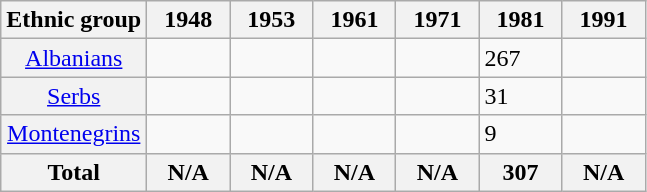<table class="wikitable" border="1">
<tr>
<th>Ethnic group</th>
<th style=width:3em>1948</th>
<th style=width:3em>1953</th>
<th style=width:3em>1961</th>
<th style=width:3em>1971</th>
<th style=width:3em>1981</th>
<th style=width:3em>1991</th>
</tr>
<tr>
<th style=font-weight:300><a href='#'>Albanians</a></th>
<td></td>
<td></td>
<td></td>
<td></td>
<td>267</td>
<td></td>
</tr>
<tr>
<th style=font-weight:300><a href='#'>Serbs</a></th>
<td></td>
<td></td>
<td></td>
<td></td>
<td>31</td>
<td></td>
</tr>
<tr>
<th style=font-weight:300><a href='#'>Montenegrins</a></th>
<td></td>
<td></td>
<td></td>
<td></td>
<td>9</td>
<td></td>
</tr>
<tr>
<th>Total</th>
<th>N/A</th>
<th>N/A</th>
<th>N/A</th>
<th>N/A</th>
<th>307</th>
<th>N/A</th>
</tr>
</table>
